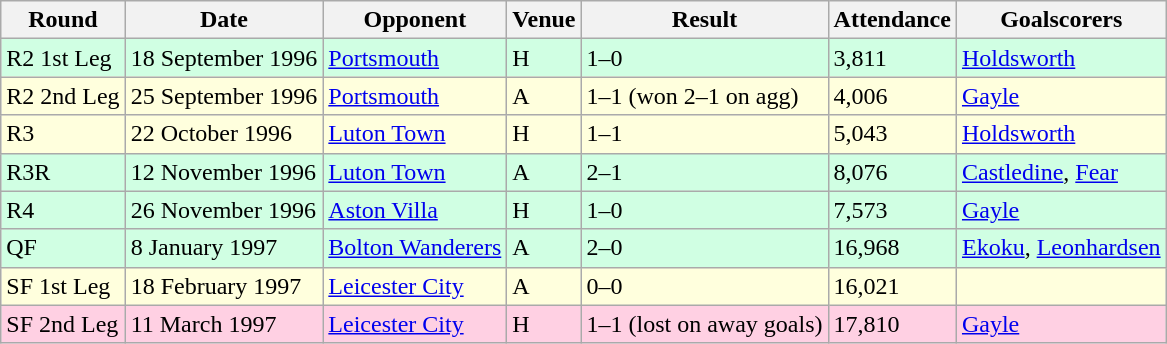<table class="wikitable">
<tr>
<th>Round</th>
<th>Date</th>
<th>Opponent</th>
<th>Venue</th>
<th>Result</th>
<th>Attendance</th>
<th>Goalscorers</th>
</tr>
<tr style="background-color: #d0ffe3;">
<td>R2 1st Leg</td>
<td>18 September 1996</td>
<td><a href='#'>Portsmouth</a></td>
<td>H</td>
<td>1–0</td>
<td>3,811</td>
<td><a href='#'>Holdsworth</a></td>
</tr>
<tr style="background-color: #ffffdd;">
<td>R2 2nd Leg</td>
<td>25 September 1996</td>
<td><a href='#'>Portsmouth</a></td>
<td>A</td>
<td>1–1 (won 2–1 on agg)</td>
<td>4,006</td>
<td><a href='#'>Gayle</a></td>
</tr>
<tr style="background-color: #ffffdd;">
<td>R3</td>
<td>22 October 1996</td>
<td><a href='#'>Luton Town</a></td>
<td>H</td>
<td>1–1</td>
<td>5,043</td>
<td><a href='#'>Holdsworth</a></td>
</tr>
<tr style="background-color: #d0ffe3;">
<td>R3R</td>
<td>12 November 1996</td>
<td><a href='#'>Luton Town</a></td>
<td>A</td>
<td>2–1</td>
<td>8,076</td>
<td><a href='#'>Castledine</a>, <a href='#'>Fear</a></td>
</tr>
<tr style="background-color: #d0ffe3;">
<td>R4</td>
<td>26 November 1996</td>
<td><a href='#'>Aston Villa</a></td>
<td>H</td>
<td>1–0</td>
<td>7,573</td>
<td><a href='#'>Gayle</a></td>
</tr>
<tr style="background-color: #d0ffe3;">
<td>QF</td>
<td>8 January 1997</td>
<td><a href='#'>Bolton Wanderers</a></td>
<td>A</td>
<td>2–0</td>
<td>16,968</td>
<td><a href='#'>Ekoku</a>, <a href='#'>Leonhardsen</a></td>
</tr>
<tr style="background-color: #ffffdd;">
<td>SF 1st Leg</td>
<td>18 February 1997</td>
<td><a href='#'>Leicester City</a></td>
<td>A</td>
<td>0–0</td>
<td>16,021</td>
<td></td>
</tr>
<tr style="background-color: #ffd0e3;">
<td>SF 2nd Leg</td>
<td>11 March 1997</td>
<td><a href='#'>Leicester City</a></td>
<td>H</td>
<td>1–1 (lost on away goals)</td>
<td>17,810</td>
<td><a href='#'>Gayle</a></td>
</tr>
</table>
